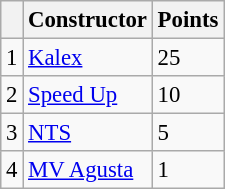<table class="wikitable" style="font-size: 95%;">
<tr>
<th></th>
<th>Constructor</th>
<th>Points</th>
</tr>
<tr>
<td align=center>1</td>
<td> <a href='#'>Kalex</a></td>
<td align=left>25</td>
</tr>
<tr>
<td align=center>2</td>
<td> <a href='#'>Speed Up</a></td>
<td align=left>10</td>
</tr>
<tr>
<td align=center>3</td>
<td> <a href='#'>NTS</a></td>
<td align=left>5</td>
</tr>
<tr>
<td align=center>4</td>
<td> <a href='#'>MV Agusta</a></td>
<td align=left>1</td>
</tr>
</table>
